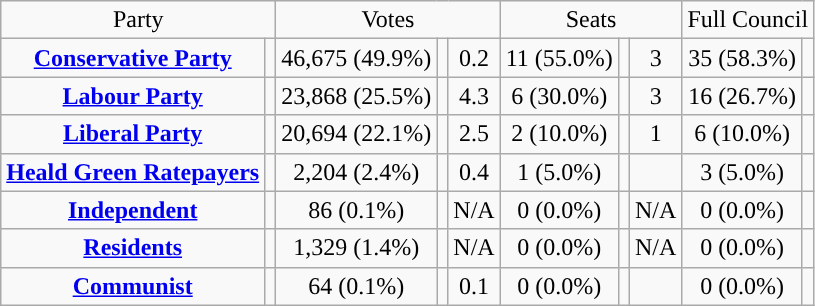<table class=wikitable style="text-align:center;">
<tr>
<td colspan=2>Party</td>
<td colspan=3>Votes</td>
<td colspan=3>Seats</td>
<td colspan=3>Full Council</td>
</tr>
<tr>
<td><strong><a href='#'>Conservative Party</a></strong></td>
<td style="background:"></td>
<td>46,675 (49.9%)</td>
<td></td>
<td> 0.2</td>
<td>11 (55.0%)</td>
<td></td>
<td> 3</td>
<td>35 (58.3%)</td>
<td></td>
</tr>
<tr>
<td><strong><a href='#'>Labour Party</a></strong></td>
<td style="background:"></td>
<td>23,868 (25.5%)</td>
<td></td>
<td> 4.3</td>
<td>6 (30.0%)</td>
<td></td>
<td> 3</td>
<td>16 (26.7%)</td>
<td></td>
</tr>
<tr>
<td><strong><a href='#'>Liberal Party</a></strong></td>
<td style="background:"></td>
<td>20,694 (22.1%)</td>
<td></td>
<td> 2.5</td>
<td>2  (10.0%)</td>
<td></td>
<td> 1</td>
<td>6 (10.0%)</td>
<td></td>
</tr>
<tr>
<td><strong><a href='#'>Heald Green Ratepayers</a></strong></td>
<td style="background:"></td>
<td>2,204 (2.4%)</td>
<td></td>
<td> 0.4</td>
<td>1  (5.0%)</td>
<td></td>
<td></td>
<td>3 (5.0%)</td>
<td></td>
</tr>
<tr>
<td><strong><a href='#'>Independent</a></strong></td>
<td style="background:"></td>
<td>86 (0.1%)</td>
<td></td>
<td>N/A</td>
<td>0  (0.0%)</td>
<td></td>
<td>N/A</td>
<td>0 (0.0%)</td>
<td></td>
</tr>
<tr>
<td><strong><a href='#'>Residents</a></strong></td>
<td style="background:"></td>
<td>1,329 (1.4%)</td>
<td></td>
<td>N/A</td>
<td>0  (0.0%)</td>
<td></td>
<td>N/A</td>
<td>0 (0.0%)</td>
<td></td>
</tr>
<tr>
<td><strong><a href='#'>Communist</a></strong></td>
<td style="background:"></td>
<td>64 (0.1%)</td>
<td></td>
<td> 0.1</td>
<td>0  (0.0%)</td>
<td></td>
<td></td>
<td>0 (0.0%)</td>
<td></td>
</tr>
</table>
